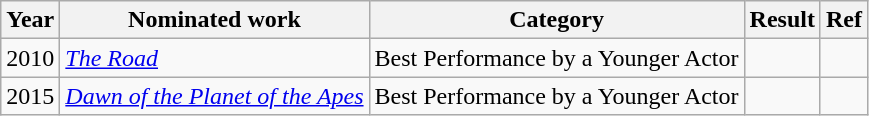<table class="wikitable">
<tr>
<th>Year</th>
<th>Nominated work</th>
<th>Category</th>
<th>Result</th>
<th>Ref</th>
</tr>
<tr>
<td>2010</td>
<td><em><a href='#'>The Road</a></em></td>
<td>Best Performance by a Younger Actor</td>
<td></td>
<td></td>
</tr>
<tr>
<td>2015</td>
<td><em><a href='#'>Dawn of the Planet of the Apes</a></em></td>
<td>Best Performance by a Younger Actor</td>
<td></td>
<td></td>
</tr>
</table>
